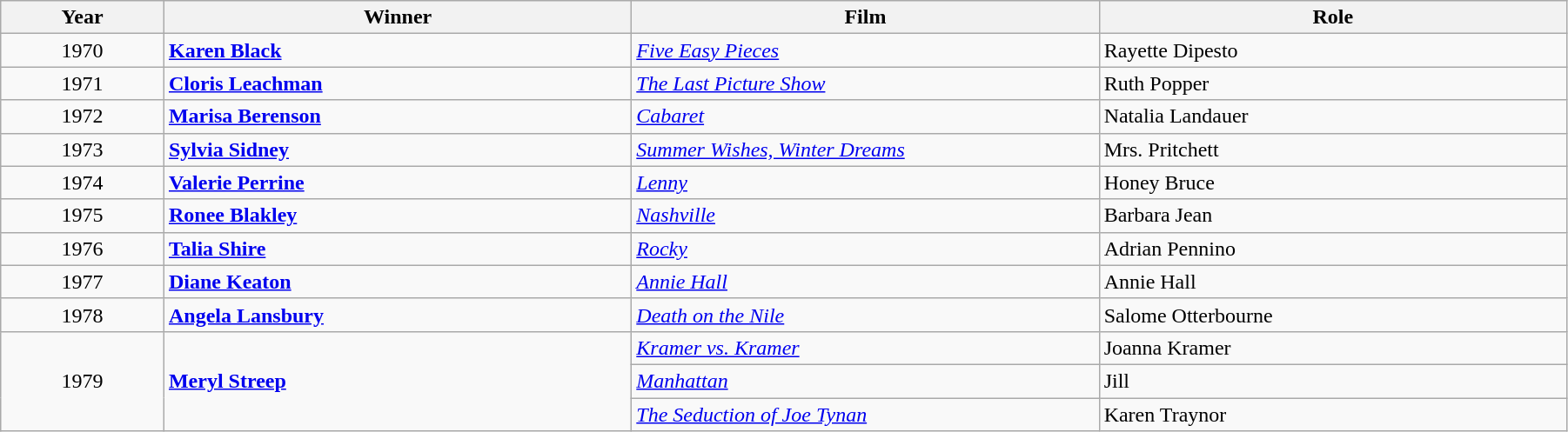<table class="wikitable" width="95%" cellpadding="5">
<tr>
<th width="100"><strong>Year</strong></th>
<th width="300"><strong>Winner</strong></th>
<th width="300"><strong>Film</strong></th>
<th width="300"><strong>Role</strong></th>
</tr>
<tr>
<td style="text-align:center;">1970</td>
<td><strong><a href='#'>Karen Black</a></strong></td>
<td><em><a href='#'>Five Easy Pieces</a></em></td>
<td>Rayette Dipesto</td>
</tr>
<tr>
<td style="text-align:center;">1971</td>
<td><strong><a href='#'>Cloris Leachman</a></strong></td>
<td><em><a href='#'>The Last Picture Show</a></em></td>
<td>Ruth Popper</td>
</tr>
<tr>
<td style="text-align:center;">1972</td>
<td><strong><a href='#'>Marisa Berenson</a></strong></td>
<td><em><a href='#'>Cabaret</a></em></td>
<td>Natalia Landauer</td>
</tr>
<tr>
<td style="text-align:center;">1973</td>
<td><strong><a href='#'>Sylvia Sidney</a></strong></td>
<td><em><a href='#'>Summer Wishes, Winter Dreams</a></em></td>
<td>Mrs. Pritchett</td>
</tr>
<tr>
<td style="text-align:center;">1974</td>
<td><strong><a href='#'>Valerie Perrine</a></strong></td>
<td><em><a href='#'>Lenny</a></em></td>
<td>Honey Bruce</td>
</tr>
<tr>
<td style="text-align:center;">1975</td>
<td><strong><a href='#'>Ronee Blakley</a></strong></td>
<td><em><a href='#'>Nashville</a></em></td>
<td>Barbara Jean</td>
</tr>
<tr>
<td style="text-align:center;">1976</td>
<td><strong><a href='#'>Talia Shire</a></strong></td>
<td><em><a href='#'>Rocky</a></em></td>
<td>Adrian Pennino</td>
</tr>
<tr>
<td style="text-align:center;">1977</td>
<td><strong><a href='#'>Diane Keaton</a></strong></td>
<td><em><a href='#'>Annie Hall</a></em></td>
<td>Annie Hall</td>
</tr>
<tr>
<td style="text-align:center;">1978</td>
<td><strong><a href='#'>Angela Lansbury</a></strong></td>
<td><em><a href='#'>Death on the Nile</a></em></td>
<td>Salome Otterbourne</td>
</tr>
<tr>
<td rowspan="3" style="text-align:center;">1979</td>
<td rowspan="3"><strong><a href='#'>Meryl Streep</a></strong></td>
<td><em><a href='#'>Kramer vs. Kramer</a></em></td>
<td>Joanna Kramer</td>
</tr>
<tr>
<td><em><a href='#'>Manhattan</a></em></td>
<td>Jill</td>
</tr>
<tr>
<td><em><a href='#'>The Seduction of Joe Tynan</a></em></td>
<td>Karen Traynor</td>
</tr>
</table>
